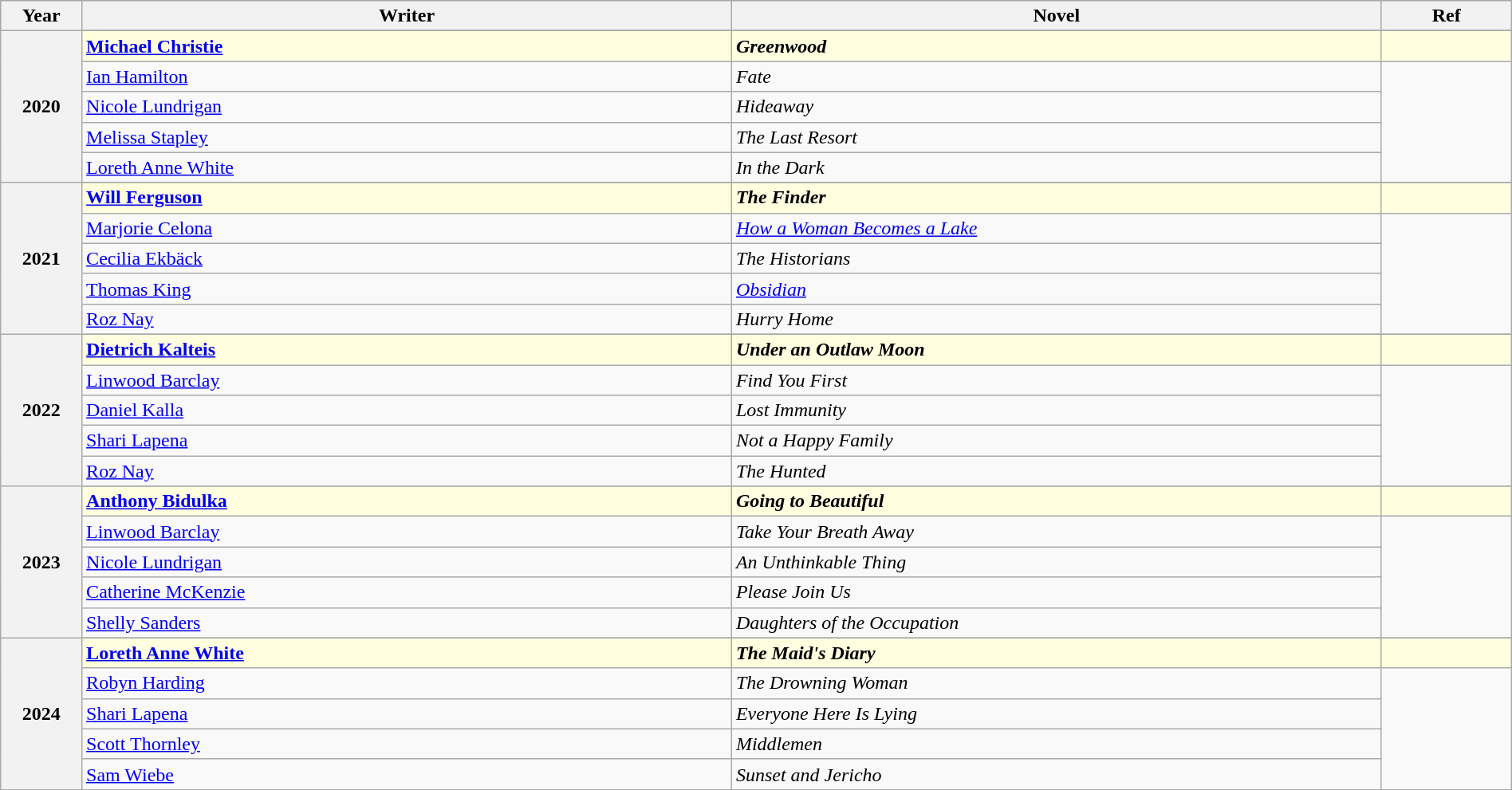<table class="wikitable" style="width:100%;">
<tr style="background:#bebebe;">
<th style="width:5%;">Year</th>
<th style="width:40%;">Writer</th>
<th style="width:40%;">Novel</th>
<th style="width:8%;">Ref</th>
</tr>
<tr>
<th rowspan="6" align="center">2020</th>
</tr>
<tr style="background:lightyellow;">
<td><strong><a href='#'>Michael Christie</a></strong></td>
<td><strong><em>Greenwood</em></strong></td>
<td></td>
</tr>
<tr>
<td><a href='#'>Ian Hamilton</a></td>
<td><em>Fate</em></td>
<td rowspan=4></td>
</tr>
<tr>
<td><a href='#'>Nicole Lundrigan</a></td>
<td><em>Hideaway</em></td>
</tr>
<tr>
<td><a href='#'>Melissa Stapley</a></td>
<td><em>The Last Resort</em></td>
</tr>
<tr>
<td><a href='#'>Loreth Anne White</a></td>
<td><em>In the Dark</em></td>
</tr>
<tr>
<th rowspan="6" align="center">2021</th>
</tr>
<tr style="background:lightyellow;">
<td><strong><a href='#'>Will Ferguson</a></strong></td>
<td><strong><em>The Finder</em></strong></td>
<td></td>
</tr>
<tr>
<td><a href='#'>Marjorie Celona</a></td>
<td><em><a href='#'>How a Woman Becomes a Lake</a></em></td>
<td rowspan=4></td>
</tr>
<tr>
<td><a href='#'>Cecilia Ekbäck</a></td>
<td><em>The Historians</em></td>
</tr>
<tr>
<td><a href='#'>Thomas King</a></td>
<td><em><a href='#'>Obsidian</a></em></td>
</tr>
<tr>
<td><a href='#'>Roz Nay</a></td>
<td><em>Hurry Home</em></td>
</tr>
<tr>
<th rowspan="6" align="center">2022</th>
</tr>
<tr style="background:lightyellow;">
<td><strong><a href='#'>Dietrich Kalteis</a></strong></td>
<td><strong><em>Under an Outlaw Moon</em></strong></td>
<td></td>
</tr>
<tr>
<td><a href='#'>Linwood Barclay</a></td>
<td><em>Find You First</em></td>
<td rowspan=4></td>
</tr>
<tr>
<td><a href='#'>Daniel Kalla</a></td>
<td><em>Lost Immunity</em></td>
</tr>
<tr>
<td><a href='#'>Shari Lapena</a></td>
<td><em>Not a Happy Family</em></td>
</tr>
<tr>
<td><a href='#'>Roz Nay</a></td>
<td><em>The Hunted</em></td>
</tr>
<tr>
<th rowspan="6" align="center">2023</th>
</tr>
<tr style="background:lightyellow;">
<td><strong><a href='#'>Anthony Bidulka</a></strong></td>
<td><strong><em>Going to Beautiful</em></strong></td>
<td></td>
</tr>
<tr>
<td><a href='#'>Linwood Barclay</a></td>
<td><em>Take Your Breath Away</em></td>
<td rowspan=4></td>
</tr>
<tr>
<td><a href='#'>Nicole Lundrigan</a></td>
<td><em>An Unthinkable Thing</em></td>
</tr>
<tr>
<td><a href='#'>Catherine McKenzie</a></td>
<td><em>Please Join Us</em></td>
</tr>
<tr>
<td><a href='#'>Shelly Sanders</a></td>
<td><em>Daughters of the Occupation</em></td>
</tr>
<tr>
<th rowspan="6">2024</th>
</tr>
<tr style="background:lightyellow;">
<td><strong><a href='#'>Loreth Anne White</a></strong></td>
<td><strong><em>The Maid's Diary</em></strong></td>
<td></td>
</tr>
<tr>
<td><a href='#'>Robyn Harding</a></td>
<td><em>The Drowning Woman</em></td>
<td rowspan="4"></td>
</tr>
<tr>
<td><a href='#'>Shari Lapena</a></td>
<td><em>Everyone Here Is Lying</em></td>
</tr>
<tr>
<td><a href='#'>Scott Thornley</a></td>
<td><em>Middlemen</em></td>
</tr>
<tr>
<td><a href='#'>Sam Wiebe</a></td>
<td><em>Sunset and Jericho</em></td>
</tr>
</table>
